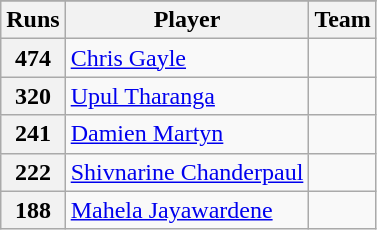<table class="wikitable">
<tr>
</tr>
<tr>
<th>Runs</th>
<th>Player</th>
<th>Team</th>
</tr>
<tr>
<th>474</th>
<td><a href='#'>Chris Gayle</a></td>
<td></td>
</tr>
<tr>
<th>320</th>
<td><a href='#'>Upul Tharanga</a></td>
<td></td>
</tr>
<tr>
<th>241</th>
<td><a href='#'>Damien Martyn</a></td>
<td></td>
</tr>
<tr>
<th>222</th>
<td><a href='#'>Shivnarine Chanderpaul</a></td>
<td></td>
</tr>
<tr>
<th>188</th>
<td><a href='#'>Mahela Jayawardene</a></td>
<td></td>
</tr>
</table>
